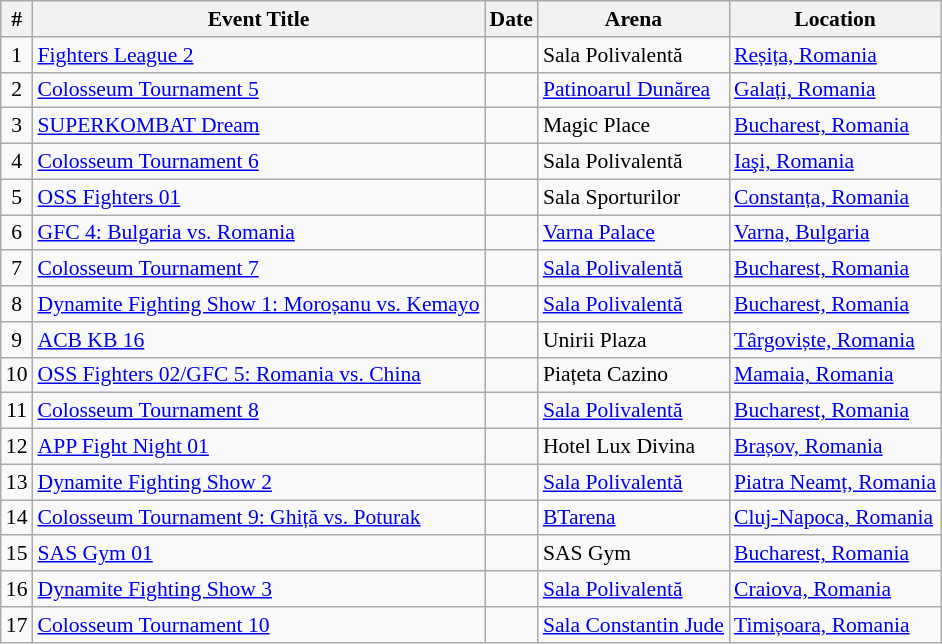<table class="sortable wikitable succession-box" style="margin:1.0em auto; font-size:90%;">
<tr>
<th scope="col">#</th>
<th scope="col">Event Title</th>
<th scope="col">Date</th>
<th scope="col">Arena</th>
<th scope="col">Location</th>
</tr>
<tr>
<td align=center>1</td>
<td><a href='#'>Fighters League 2</a></td>
<td></td>
<td>Sala Polivalentă</td>
<td><a href='#'>Reșița, Romania</a></td>
</tr>
<tr>
<td align=center>2</td>
<td><a href='#'>Colosseum Tournament 5</a></td>
<td></td>
<td><a href='#'>Patinoarul Dunărea</a></td>
<td><a href='#'>Galați, Romania</a></td>
</tr>
<tr>
<td align=center>3</td>
<td><a href='#'>SUPERKOMBAT Dream</a></td>
<td></td>
<td>Magic Place</td>
<td><a href='#'>Bucharest, Romania</a></td>
</tr>
<tr>
<td align=center>4</td>
<td><a href='#'>Colosseum Tournament 6</a></td>
<td></td>
<td>Sala Polivalentă</td>
<td><a href='#'>Iaşi, Romania</a></td>
</tr>
<tr>
<td align=center>5</td>
<td><a href='#'>OSS Fighters 01</a></td>
<td></td>
<td>Sala Sporturilor</td>
<td><a href='#'>Constanța, Romania</a></td>
</tr>
<tr>
<td align=center>6</td>
<td><a href='#'>GFC 4: Bulgaria vs. Romania</a></td>
<td></td>
<td><a href='#'>Varna Palace</a></td>
<td><a href='#'>Varna, Bulgaria</a></td>
</tr>
<tr>
<td align=center>7</td>
<td><a href='#'>Colosseum Tournament 7</a></td>
<td></td>
<td><a href='#'>Sala Polivalentă</a></td>
<td><a href='#'>Bucharest, Romania</a></td>
</tr>
<tr>
<td align=center>8</td>
<td><a href='#'>Dynamite Fighting Show 1: Moroșanu vs. Kemayo</a></td>
<td></td>
<td><a href='#'>Sala Polivalentă</a></td>
<td><a href='#'>Bucharest, Romania</a></td>
</tr>
<tr>
<td align=center>9</td>
<td><a href='#'>ACB KB 16</a></td>
<td></td>
<td>Unirii Plaza</td>
<td><a href='#'>Târgoviște, Romania</a></td>
</tr>
<tr>
<td align=center>10</td>
<td><a href='#'>OSS Fighters 02/GFC 5: Romania vs. China</a></td>
<td></td>
<td>Piațeta Cazino</td>
<td><a href='#'>Mamaia, Romania</a></td>
</tr>
<tr>
<td align=center>11</td>
<td><a href='#'>Colosseum Tournament 8</a></td>
<td></td>
<td><a href='#'>Sala Polivalentă</a></td>
<td><a href='#'>Bucharest, Romania</a></td>
</tr>
<tr>
<td align=center>12</td>
<td><a href='#'>APP Fight Night 01</a></td>
<td></td>
<td>Hotel Lux Divina</td>
<td><a href='#'>Brașov, Romania</a></td>
</tr>
<tr>
<td align=center>13</td>
<td><a href='#'>Dynamite Fighting Show 2</a></td>
<td></td>
<td><a href='#'>Sala Polivalentă</a></td>
<td><a href='#'>Piatra Neamț, Romania</a></td>
</tr>
<tr>
<td align=center>14</td>
<td><a href='#'>Colosseum Tournament 9: Ghiță vs. Poturak</a></td>
<td></td>
<td><a href='#'>BTarena</a></td>
<td><a href='#'>Cluj-Napoca, Romania</a></td>
</tr>
<tr>
<td align=center>15</td>
<td><a href='#'>SAS Gym 01</a></td>
<td></td>
<td>SAS Gym</td>
<td><a href='#'>Bucharest, Romania</a></td>
</tr>
<tr>
<td align=center>16</td>
<td><a href='#'>Dynamite Fighting Show 3</a></td>
<td></td>
<td><a href='#'>Sala Polivalentă</a></td>
<td><a href='#'>Craiova, Romania</a></td>
</tr>
<tr>
<td align=center>17</td>
<td><a href='#'>Colosseum Tournament 10</a></td>
<td></td>
<td><a href='#'>Sala Constantin Jude</a></td>
<td><a href='#'>Timișoara, Romania</a></td>
</tr>
</table>
